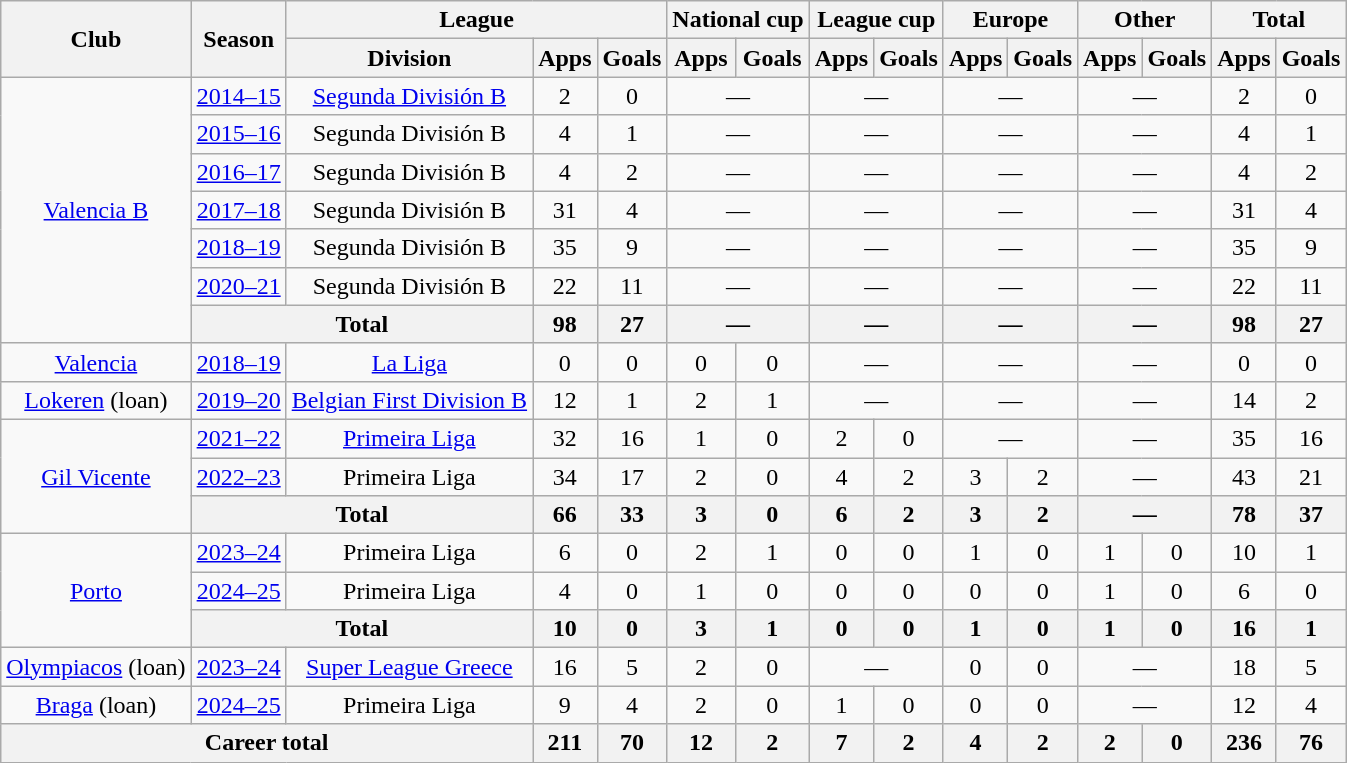<table class="wikitable" style="text-align: center;">
<tr>
<th rowspan="2">Club</th>
<th rowspan="2">Season</th>
<th colspan="3">League</th>
<th colspan="2">National cup</th>
<th colspan="2">League cup</th>
<th colspan="2">Europe</th>
<th colspan="2">Other</th>
<th colspan="2">Total</th>
</tr>
<tr>
<th>Division</th>
<th>Apps</th>
<th>Goals</th>
<th>Apps</th>
<th>Goals</th>
<th>Apps</th>
<th>Goals</th>
<th>Apps</th>
<th>Goals</th>
<th>Apps</th>
<th>Goals</th>
<th>Apps</th>
<th>Goals</th>
</tr>
<tr>
<td rowspan="7"><a href='#'>Valencia B</a></td>
<td><a href='#'>2014–15</a></td>
<td><a href='#'>Segunda División B</a></td>
<td>2</td>
<td>0</td>
<td colspan="2">—</td>
<td colspan="2">—</td>
<td colspan="2">—</td>
<td colspan="2">—</td>
<td>2</td>
<td>0</td>
</tr>
<tr>
<td><a href='#'>2015–16</a></td>
<td>Segunda División B</td>
<td>4</td>
<td>1</td>
<td colspan="2">—</td>
<td colspan="2">—</td>
<td colspan="2">—</td>
<td colspan="2">—</td>
<td>4</td>
<td>1</td>
</tr>
<tr>
<td><a href='#'>2016–17</a></td>
<td>Segunda División B</td>
<td>4</td>
<td>2</td>
<td colspan="2">—</td>
<td colspan="2">—</td>
<td colspan="2">—</td>
<td colspan="2">—</td>
<td>4</td>
<td>2</td>
</tr>
<tr>
<td><a href='#'>2017–18</a></td>
<td>Segunda División B</td>
<td>31</td>
<td>4</td>
<td colspan="2">—</td>
<td colspan="2">—</td>
<td colspan="2">—</td>
<td colspan="2">—</td>
<td>31</td>
<td>4</td>
</tr>
<tr>
<td><a href='#'>2018–19</a></td>
<td>Segunda División B</td>
<td>35</td>
<td>9</td>
<td colspan="2">—</td>
<td colspan="2">—</td>
<td colspan="2">—</td>
<td colspan="2">—</td>
<td>35</td>
<td>9</td>
</tr>
<tr>
<td><a href='#'>2020–21</a></td>
<td>Segunda División B</td>
<td>22</td>
<td>11</td>
<td colspan="2">—</td>
<td colspan="2">—</td>
<td colspan="2">—</td>
<td colspan="2">—</td>
<td>22</td>
<td>11</td>
</tr>
<tr>
<th colspan="2">Total</th>
<th>98</th>
<th>27</th>
<th colspan="2">—</th>
<th colspan="2">—</th>
<th colspan="2">—</th>
<th colspan="2">—</th>
<th>98</th>
<th>27</th>
</tr>
<tr>
<td><a href='#'>Valencia</a></td>
<td><a href='#'>2018–19</a></td>
<td><a href='#'>La Liga</a></td>
<td>0</td>
<td>0</td>
<td>0</td>
<td>0</td>
<td colspan="2">—</td>
<td colspan="2">—</td>
<td colspan="2">—</td>
<td>0</td>
<td>0</td>
</tr>
<tr>
<td><a href='#'>Lokeren</a> (loan)</td>
<td><a href='#'>2019–20</a></td>
<td><a href='#'>Belgian First Division B</a></td>
<td>12</td>
<td>1</td>
<td>2</td>
<td>1</td>
<td colspan="2">—</td>
<td colspan="2">—</td>
<td colspan="2">—</td>
<td>14</td>
<td>2</td>
</tr>
<tr>
<td rowspan="3"><a href='#'>Gil Vicente</a></td>
<td><a href='#'>2021–22</a></td>
<td><a href='#'>Primeira Liga</a></td>
<td>32</td>
<td>16</td>
<td>1</td>
<td>0</td>
<td>2</td>
<td>0</td>
<td colspan="2">—</td>
<td colspan="2">—</td>
<td>35</td>
<td>16</td>
</tr>
<tr>
<td><a href='#'>2022–23</a></td>
<td>Primeira Liga</td>
<td>34</td>
<td>17</td>
<td>2</td>
<td>0</td>
<td>4</td>
<td>2</td>
<td>3</td>
<td>2</td>
<td colspan="2">—</td>
<td>43</td>
<td>21</td>
</tr>
<tr>
<th colspan="2">Total</th>
<th>66</th>
<th>33</th>
<th>3</th>
<th>0</th>
<th>6</th>
<th>2</th>
<th>3</th>
<th>2</th>
<th colspan="2">—</th>
<th>78</th>
<th>37</th>
</tr>
<tr>
<td rowspan="3"><a href='#'>Porto</a></td>
<td><a href='#'>2023–24</a></td>
<td>Primeira Liga</td>
<td>6</td>
<td>0</td>
<td>2</td>
<td>1</td>
<td>0</td>
<td>0</td>
<td>1</td>
<td>0</td>
<td>1</td>
<td>0</td>
<td>10</td>
<td>1</td>
</tr>
<tr>
<td><a href='#'>2024–25</a></td>
<td>Primeira Liga</td>
<td>4</td>
<td>0</td>
<td>1</td>
<td>0</td>
<td>0</td>
<td>0</td>
<td>0</td>
<td>0</td>
<td>1</td>
<td>0</td>
<td>6</td>
<td>0</td>
</tr>
<tr>
<th colspan="2">Total</th>
<th>10</th>
<th>0</th>
<th>3</th>
<th>1</th>
<th>0</th>
<th>0</th>
<th>1</th>
<th>0</th>
<th>1</th>
<th>0</th>
<th>16</th>
<th>1</th>
</tr>
<tr>
<td><a href='#'>Olympiacos</a> (loan)</td>
<td><a href='#'>2023–24</a></td>
<td><a href='#'>Super League Greece</a></td>
<td>16</td>
<td>5</td>
<td>2</td>
<td>0</td>
<td colspan="2">—</td>
<td>0</td>
<td>0</td>
<td colspan="2">—</td>
<td>18</td>
<td>5</td>
</tr>
<tr>
<td><a href='#'>Braga</a> (loan)</td>
<td><a href='#'>2024–25</a></td>
<td>Primeira Liga</td>
<td>9</td>
<td>4</td>
<td>2</td>
<td>0</td>
<td>1</td>
<td>0</td>
<td>0</td>
<td>0</td>
<td colspan="2">—</td>
<td>12</td>
<td>4</td>
</tr>
<tr>
<th colspan="3">Career total</th>
<th>211</th>
<th>70</th>
<th>12</th>
<th>2</th>
<th>7</th>
<th>2</th>
<th>4</th>
<th>2</th>
<th>2</th>
<th>0</th>
<th>236</th>
<th>76</th>
</tr>
</table>
